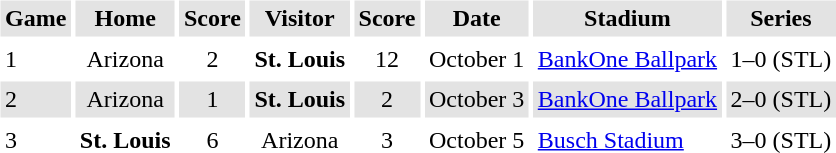<table border="0" cellspacing="3" cellpadding="3">
<tr style="background: #e3e3e3;">
<th>Game</th>
<th>Home</th>
<th>Score</th>
<th>Visitor</th>
<th>Score</th>
<th>Date</th>
<th>Stadium</th>
<th>Series</th>
</tr>
<tr>
<td>1</td>
<td align="center">Arizona</td>
<td align="center">2</td>
<td align="center"><strong>St. Louis</strong></td>
<td align="center">12</td>
<td align="center">October 1</td>
<td><a href='#'>BankOne Ballpark</a></td>
<td>1–0 (STL)</td>
</tr>
<tr style="background: #e3e3e3;">
<td>2</td>
<td align="center">Arizona</td>
<td align="center">1</td>
<td align="center"><strong>St. Louis</strong></td>
<td align="center">2</td>
<td align="center">October 3</td>
<td><a href='#'>BankOne Ballpark</a></td>
<td>2–0 (STL)</td>
</tr>
<tr>
<td>3</td>
<td align="center"><strong>St. Louis</strong></td>
<td align="center">6</td>
<td align="center">Arizona</td>
<td align="center">3</td>
<td align="center">October 5</td>
<td><a href='#'>Busch Stadium</a></td>
<td>3–0 (STL)</td>
</tr>
<tr>
</tr>
</table>
